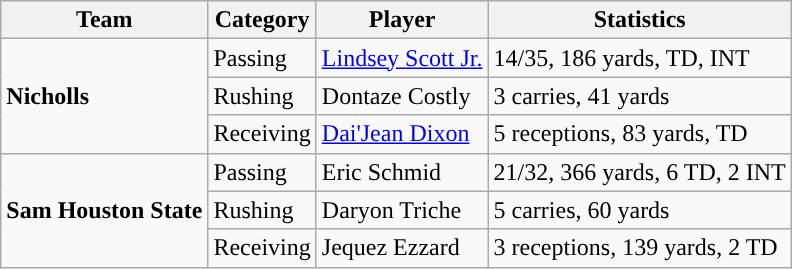<table class="wikitable" style="float: right;">
<tr>
<th>Team</th>
<th>Category</th>
<th>Player</th>
<th>Statistics</th>
</tr>
<tr>
<td rowspan=3><strong>Nicholls</strong></td>
<td>Passing</td>
<td><a href='#'>Lindsey Scott Jr.</a></td>
<td>14/35, 186 yards, TD, INT</td>
</tr>
<tr>
<td>Rushing</td>
<td>Dontaze Costly</td>
<td>3 carries, 41 yards</td>
</tr>
<tr>
<td>Receiving</td>
<td><a href='#'>Dai'Jean Dixon</a></td>
<td>5 receptions, 83 yards, TD</td>
</tr>
<tr>
<td rowspan=3><strong>Sam Houston State</strong></td>
<td>Passing</td>
<td>Eric Schmid</td>
<td>21/32, 366 yards, 6 TD, 2 INT</td>
</tr>
<tr>
<td>Rushing</td>
<td>Daryon Triche</td>
<td>5 carries, 60 yards</td>
</tr>
<tr>
<td>Receiving</td>
<td>Jequez Ezzard</td>
<td>3 receptions, 139 yards, 2 TD</td>
</tr>
</table>
